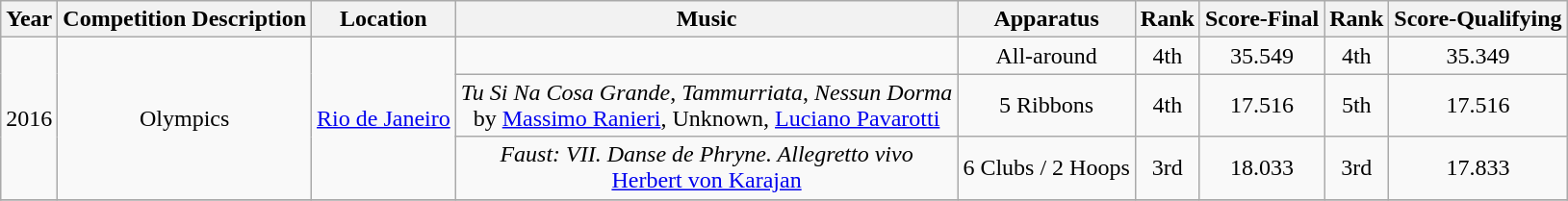<table class="wikitable" style="text-align:center">
<tr>
<th>Year</th>
<th>Competition Description</th>
<th>Location</th>
<th>Music</th>
<th>Apparatus</th>
<th>Rank</th>
<th>Score-Final</th>
<th>Rank</th>
<th>Score-Qualifying</th>
</tr>
<tr>
<td rowspan="3">2016</td>
<td rowspan="3">Olympics</td>
<td rowspan="3"><a href='#'>Rio de Janeiro</a></td>
<td></td>
<td>All-around</td>
<td>4th</td>
<td>35.549</td>
<td>4th</td>
<td>35.349</td>
</tr>
<tr>
<td><em>Tu Si Na Cosa Grande</em>, <em>Tammurriata</em>, <em>Nessun Dorma </em><br> by <a href='#'>Massimo Ranieri</a>, Unknown, <a href='#'>Luciano Pavarotti</a></td>
<td>5 Ribbons</td>
<td>4th</td>
<td>17.516</td>
<td>5th</td>
<td>17.516</td>
</tr>
<tr>
<td><em>Faust: VII. Danse de Phryne. Allegretto vivo</em> <br> <a href='#'>Herbert von Karajan</a></td>
<td>6 Clubs / 2 Hoops</td>
<td>3rd</td>
<td>18.033</td>
<td>3rd</td>
<td>17.833</td>
</tr>
<tr>
</tr>
</table>
